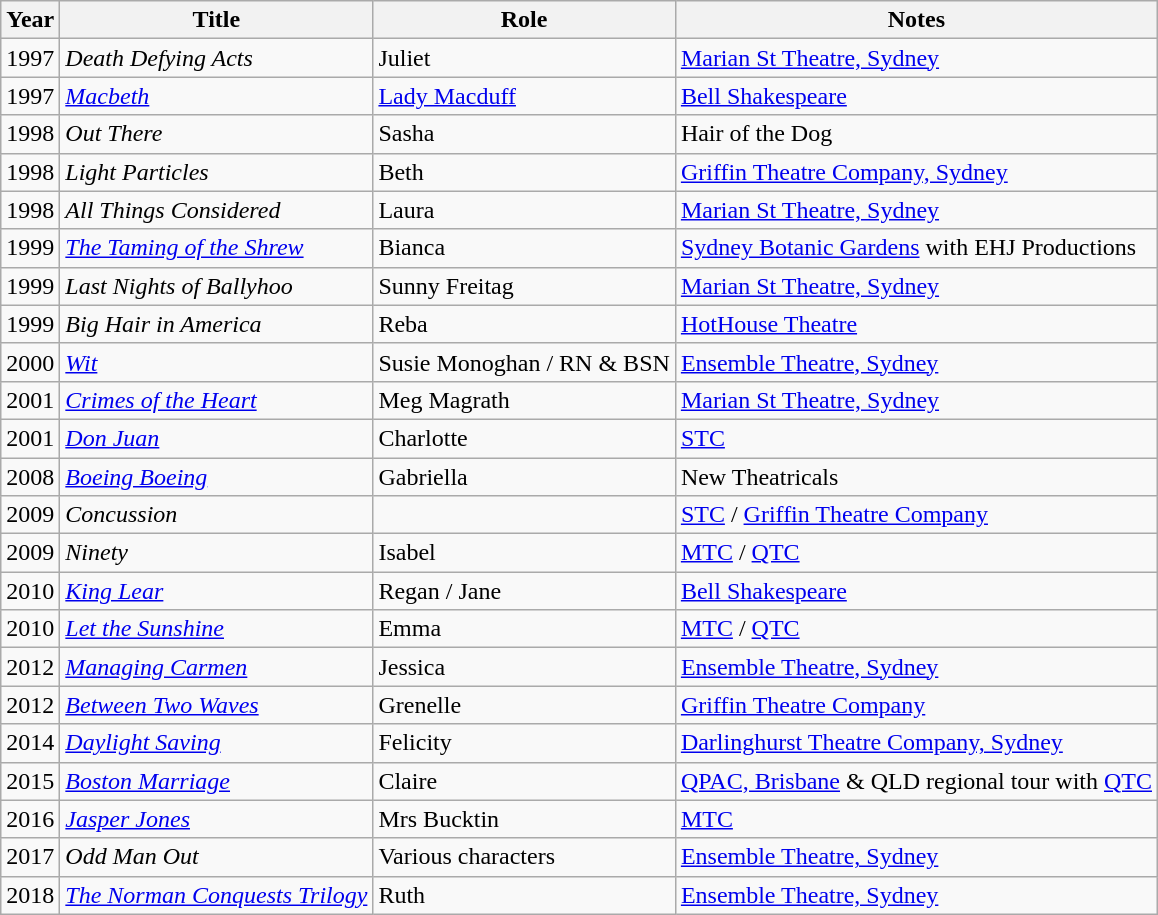<table class="wikitable sortable">
<tr>
<th>Year</th>
<th>Title</th>
<th>Role</th>
<th class="unsortable">Notes</th>
</tr>
<tr>
<td>1997</td>
<td><em>Death Defying Acts</em></td>
<td>Juliet</td>
<td><a href='#'>Marian St Theatre, Sydney</a></td>
</tr>
<tr>
<td>1997</td>
<td><em><a href='#'>Macbeth</a></em></td>
<td><a href='#'>Lady Macduff</a></td>
<td><a href='#'>Bell Shakespeare</a></td>
</tr>
<tr>
<td>1998</td>
<td><em>Out There</em></td>
<td>Sasha</td>
<td>Hair of the Dog</td>
</tr>
<tr>
<td>1998</td>
<td><em>Light Particles</em></td>
<td>Beth</td>
<td><a href='#'>Griffin Theatre Company, Sydney</a></td>
</tr>
<tr>
<td>1998</td>
<td><em>All Things Considered</em></td>
<td>Laura</td>
<td><a href='#'>Marian St Theatre, Sydney</a></td>
</tr>
<tr>
<td>1999</td>
<td><em><a href='#'>The Taming of the Shrew</a></em></td>
<td>Bianca</td>
<td><a href='#'>Sydney Botanic Gardens</a> with EHJ Productions</td>
</tr>
<tr>
<td>1999</td>
<td><em>Last Nights of Ballyhoo</em></td>
<td>Sunny Freitag</td>
<td><a href='#'>Marian St Theatre, Sydney</a></td>
</tr>
<tr>
<td>1999</td>
<td><em>Big Hair in America</em></td>
<td>Reba</td>
<td><a href='#'>HotHouse Theatre</a></td>
</tr>
<tr>
<td>2000</td>
<td><em><a href='#'>Wit</a></em></td>
<td>Susie Monoghan / RN & BSN</td>
<td><a href='#'>Ensemble Theatre, Sydney</a></td>
</tr>
<tr>
<td>2001</td>
<td><em><a href='#'>Crimes of the Heart</a></em></td>
<td>Meg Magrath</td>
<td><a href='#'>Marian St Theatre, Sydney</a></td>
</tr>
<tr>
<td>2001</td>
<td><em><a href='#'>Don Juan</a></em></td>
<td>Charlotte</td>
<td><a href='#'>STC</a></td>
</tr>
<tr>
<td>2008</td>
<td><em><a href='#'>Boeing Boeing</a></em></td>
<td>Gabriella</td>
<td>New Theatricals</td>
</tr>
<tr>
<td>2009</td>
<td><em>Concussion</em></td>
<td></td>
<td><a href='#'>STC</a> / <a href='#'>Griffin Theatre Company</a></td>
</tr>
<tr>
<td>2009</td>
<td><em>Ninety</em></td>
<td>Isabel</td>
<td><a href='#'>MTC</a> / <a href='#'>QTC</a></td>
</tr>
<tr>
<td>2010</td>
<td><em><a href='#'>King Lear</a></em></td>
<td>Regan / Jane</td>
<td><a href='#'>Bell Shakespeare</a></td>
</tr>
<tr>
<td>2010</td>
<td><em><a href='#'>Let the Sunshine</a></em></td>
<td>Emma</td>
<td><a href='#'>MTC</a> / <a href='#'>QTC</a></td>
</tr>
<tr>
<td>2012</td>
<td><em><a href='#'>Managing Carmen</a></em></td>
<td>Jessica</td>
<td><a href='#'>Ensemble Theatre, Sydney</a></td>
</tr>
<tr>
<td>2012</td>
<td><em><a href='#'>Between Two Waves</a></em></td>
<td>Grenelle</td>
<td><a href='#'>Griffin Theatre Company</a></td>
</tr>
<tr>
<td>2014</td>
<td><em><a href='#'>Daylight Saving</a></em></td>
<td>Felicity</td>
<td><a href='#'>Darlinghurst Theatre Company, Sydney</a></td>
</tr>
<tr>
<td>2015</td>
<td><em><a href='#'>Boston Marriage</a></em></td>
<td>Claire</td>
<td><a href='#'>QPAC, Brisbane</a> & QLD regional tour with <a href='#'>QTC</a></td>
</tr>
<tr>
<td>2016</td>
<td><em><a href='#'>Jasper Jones</a></em></td>
<td>Mrs Bucktin</td>
<td><a href='#'>MTC</a></td>
</tr>
<tr>
<td>2017</td>
<td><em>Odd Man Out</em></td>
<td>Various characters</td>
<td><a href='#'>Ensemble Theatre, Sydney</a></td>
</tr>
<tr>
<td>2018</td>
<td><em><a href='#'>The Norman Conquests Trilogy</a></em></td>
<td>Ruth</td>
<td><a href='#'>Ensemble Theatre, Sydney</a></td>
</tr>
</table>
